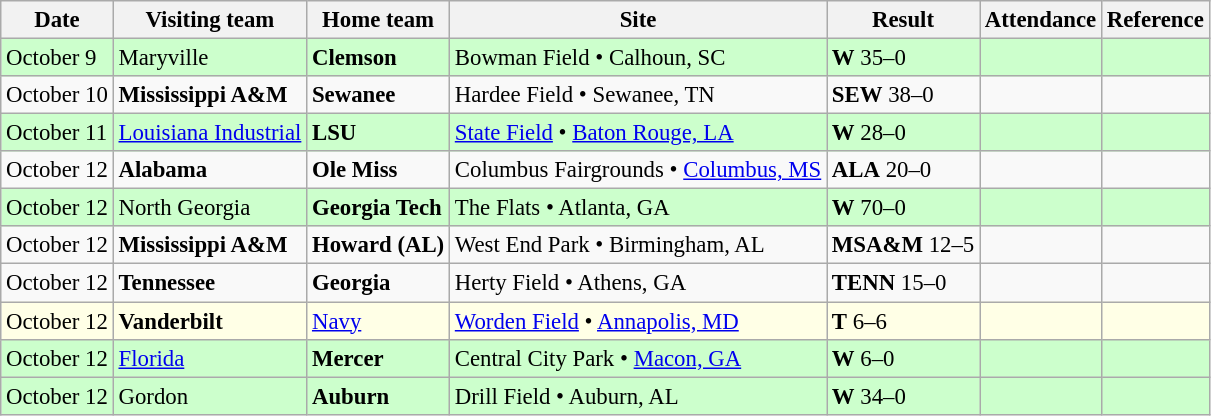<table class="wikitable" style="font-size:95%;">
<tr>
<th>Date</th>
<th>Visiting team</th>
<th>Home team</th>
<th>Site</th>
<th>Result</th>
<th>Attendance</th>
<th class="unsortable">Reference</th>
</tr>
<tr bgcolor=ccffcc>
<td>October 9</td>
<td>Maryville</td>
<td><strong>Clemson</strong></td>
<td>Bowman Field • Calhoun, SC</td>
<td><strong>W</strong> 35–0</td>
<td></td>
<td></td>
</tr>
<tr bgcolor=>
<td>October 10</td>
<td><strong>Mississippi A&M</strong></td>
<td><strong>Sewanee</strong></td>
<td>Hardee Field • Sewanee, TN</td>
<td><strong>SEW</strong> 38–0</td>
<td></td>
<td></td>
</tr>
<tr bgcolor=ccffcc>
<td>October 11</td>
<td><a href='#'>Louisiana Industrial</a></td>
<td><strong>LSU</strong></td>
<td><a href='#'>State Field</a> • <a href='#'>Baton Rouge, LA</a></td>
<td><strong>W</strong> 28–0</td>
<td></td>
<td></td>
</tr>
<tr bgcolor=>
<td>October 12</td>
<td><strong>Alabama</strong></td>
<td><strong>Ole Miss</strong></td>
<td>Columbus Fairgrounds • <a href='#'>Columbus, MS</a></td>
<td><strong>ALA</strong> 20–0</td>
<td></td>
<td></td>
</tr>
<tr bgcolor=ccffcc>
<td>October 12</td>
<td>North Georgia</td>
<td><strong>Georgia Tech</strong></td>
<td>The Flats • Atlanta, GA</td>
<td><strong>W</strong> 70–0</td>
<td></td>
<td></td>
</tr>
<tr bgcolor=>
<td>October 12</td>
<td><strong>Mississippi A&M</strong></td>
<td><strong>Howard (AL)</strong></td>
<td>West End Park • Birmingham, AL</td>
<td><strong>MSA&M</strong> 12–5</td>
<td></td>
<td></td>
</tr>
<tr bgcolor=>
<td>October 12</td>
<td><strong>Tennessee</strong></td>
<td><strong>Georgia</strong></td>
<td>Herty Field • Athens, GA</td>
<td><strong>TENN</strong> 15–0</td>
<td></td>
<td></td>
</tr>
<tr bgcolor=ffffe6>
<td>October 12</td>
<td><strong>Vanderbilt</strong></td>
<td><a href='#'>Navy</a></td>
<td><a href='#'>Worden Field</a> • <a href='#'>Annapolis, MD</a></td>
<td><strong>T</strong> 6–6</td>
<td></td>
<td></td>
</tr>
<tr bgcolor=ccffcc>
<td>October 12</td>
<td><a href='#'>Florida</a></td>
<td><strong>Mercer</strong></td>
<td>Central City Park • <a href='#'>Macon, GA</a></td>
<td><strong>W</strong> 6–0</td>
<td></td>
<td></td>
</tr>
<tr bgcolor=ccffcc>
<td>October 12</td>
<td>Gordon</td>
<td><strong>Auburn</strong></td>
<td>Drill Field • Auburn, AL</td>
<td><strong>W</strong> 34–0</td>
<td></td>
<td></td>
</tr>
</table>
